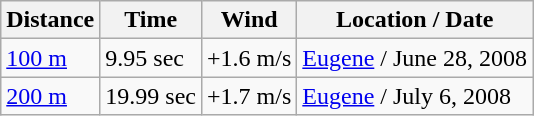<table class="wikitable">
<tr>
<th>Distance</th>
<th>Time</th>
<th>Wind</th>
<th>Location / Date</th>
</tr>
<tr>
<td><a href='#'>100 m</a></td>
<td>9.95 sec</td>
<td>+1.6 m/s</td>
<td><a href='#'>Eugene</a> / June 28, 2008</td>
</tr>
<tr>
<td><a href='#'>200 m</a></td>
<td>19.99 sec</td>
<td>+1.7 m/s</td>
<td><a href='#'>Eugene</a> / July 6, 2008</td>
</tr>
</table>
